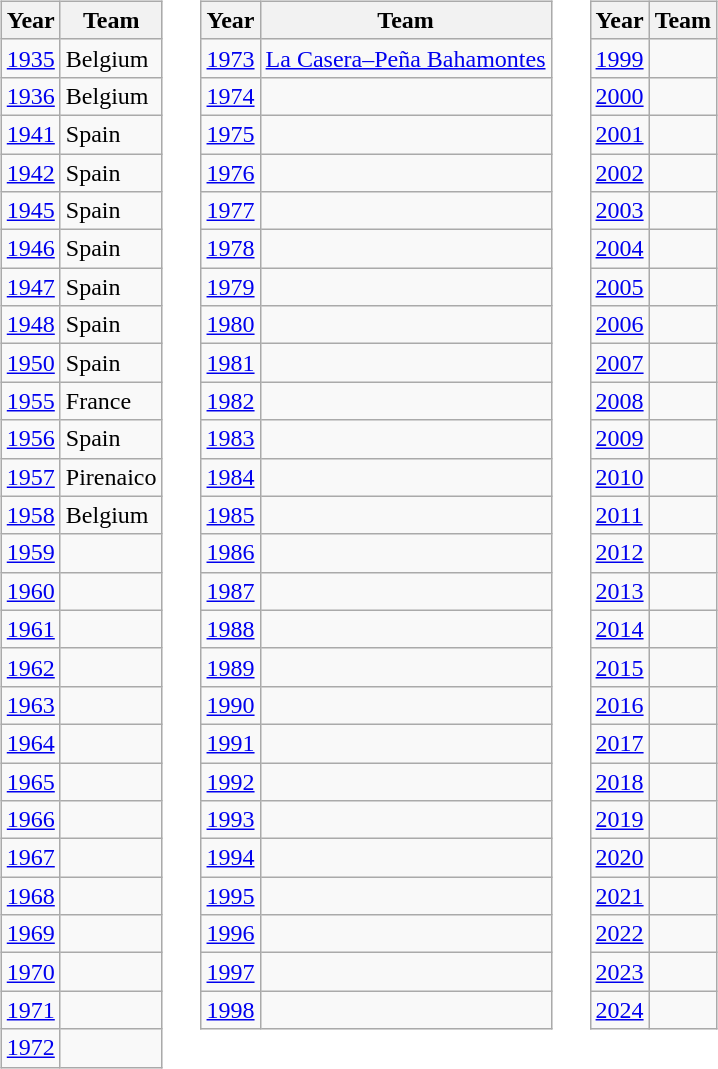<table>
<tr>
<td valign="top"><br><table class="wikitable" border="1">
<tr>
<th>Year</th>
<th>Team</th>
</tr>
<tr>
<td><a href='#'>1935</a></td>
<td>Belgium</td>
</tr>
<tr>
<td><a href='#'>1936</a></td>
<td>Belgium</td>
</tr>
<tr>
<td><a href='#'>1941</a></td>
<td>Spain</td>
</tr>
<tr>
<td><a href='#'>1942</a></td>
<td>Spain</td>
</tr>
<tr>
<td><a href='#'>1945</a></td>
<td>Spain</td>
</tr>
<tr>
<td><a href='#'>1946</a></td>
<td>Spain</td>
</tr>
<tr>
<td><a href='#'>1947</a></td>
<td>Spain</td>
</tr>
<tr>
<td><a href='#'>1948</a></td>
<td>Spain</td>
</tr>
<tr>
<td><a href='#'>1950</a></td>
<td>Spain</td>
</tr>
<tr>
<td><a href='#'>1955</a></td>
<td>France</td>
</tr>
<tr>
<td><a href='#'>1956</a></td>
<td>Spain</td>
</tr>
<tr>
<td><a href='#'>1957</a></td>
<td>Pirenaico</td>
</tr>
<tr>
<td><a href='#'>1958</a></td>
<td>Belgium</td>
</tr>
<tr>
<td><a href='#'>1959</a></td>
<td></td>
</tr>
<tr>
<td><a href='#'>1960</a></td>
<td></td>
</tr>
<tr>
<td><a href='#'>1961</a></td>
<td></td>
</tr>
<tr>
<td><a href='#'>1962</a></td>
<td></td>
</tr>
<tr>
<td><a href='#'>1963</a></td>
<td></td>
</tr>
<tr>
<td><a href='#'>1964</a></td>
<td></td>
</tr>
<tr>
<td><a href='#'>1965</a></td>
<td></td>
</tr>
<tr>
<td><a href='#'>1966</a></td>
<td></td>
</tr>
<tr>
<td><a href='#'>1967</a></td>
<td></td>
</tr>
<tr>
<td><a href='#'>1968</a></td>
<td></td>
</tr>
<tr>
<td><a href='#'>1969</a></td>
<td></td>
</tr>
<tr>
<td><a href='#'>1970</a></td>
<td></td>
</tr>
<tr>
<td><a href='#'>1971</a></td>
<td></td>
</tr>
<tr>
<td><a href='#'>1972</a></td>
<td></td>
</tr>
</table>
</td>
<td width="1"></td>
<td valign="top"><br><table class="wikitable" border="1">
<tr>
<th>Year</th>
<th>Team</th>
</tr>
<tr>
<td><a href='#'>1973</a></td>
<td><a href='#'>La Casera–Peña Bahamontes</a></td>
</tr>
<tr>
<td><a href='#'>1974</a></td>
<td></td>
</tr>
<tr>
<td><a href='#'>1975</a></td>
<td></td>
</tr>
<tr>
<td><a href='#'>1976</a></td>
<td></td>
</tr>
<tr>
<td><a href='#'>1977</a></td>
<td></td>
</tr>
<tr>
<td><a href='#'>1978</a></td>
<td></td>
</tr>
<tr>
<td><a href='#'>1979</a></td>
<td></td>
</tr>
<tr>
<td><a href='#'>1980</a></td>
<td></td>
</tr>
<tr>
<td><a href='#'>1981</a></td>
<td></td>
</tr>
<tr>
<td><a href='#'>1982</a></td>
<td></td>
</tr>
<tr>
<td><a href='#'>1983</a></td>
<td></td>
</tr>
<tr>
<td><a href='#'>1984</a></td>
<td></td>
</tr>
<tr>
<td><a href='#'>1985</a></td>
<td></td>
</tr>
<tr>
<td><a href='#'>1986</a></td>
<td></td>
</tr>
<tr>
<td><a href='#'>1987</a></td>
<td></td>
</tr>
<tr>
<td><a href='#'>1988</a></td>
<td></td>
</tr>
<tr>
<td><a href='#'>1989</a></td>
<td></td>
</tr>
<tr>
<td><a href='#'>1990</a></td>
<td></td>
</tr>
<tr>
<td><a href='#'>1991</a></td>
<td></td>
</tr>
<tr>
<td><a href='#'>1992</a></td>
<td></td>
</tr>
<tr>
<td><a href='#'>1993</a></td>
<td></td>
</tr>
<tr>
<td><a href='#'>1994</a></td>
<td></td>
</tr>
<tr>
<td><a href='#'>1995</a></td>
<td></td>
</tr>
<tr>
<td><a href='#'>1996</a></td>
<td></td>
</tr>
<tr>
<td><a href='#'>1997</a></td>
<td></td>
</tr>
<tr>
<td><a href='#'>1998</a></td>
<td></td>
</tr>
</table>
</td>
<td width="1"></td>
<td valign="top"><br><table class="wikitable" border="1">
<tr>
<th>Year</th>
<th>Team</th>
</tr>
<tr>
<td><a href='#'>1999</a></td>
<td></td>
</tr>
<tr>
<td><a href='#'>2000</a></td>
<td></td>
</tr>
<tr>
<td><a href='#'>2001</a></td>
<td></td>
</tr>
<tr>
<td><a href='#'>2002</a></td>
<td></td>
</tr>
<tr>
<td><a href='#'>2003</a></td>
<td></td>
</tr>
<tr>
<td><a href='#'>2004</a></td>
<td></td>
</tr>
<tr>
<td><a href='#'>2005</a></td>
<td></td>
</tr>
<tr>
<td><a href='#'>2006</a></td>
<td></td>
</tr>
<tr>
<td><a href='#'>2007</a></td>
<td></td>
</tr>
<tr>
<td><a href='#'>2008</a></td>
<td></td>
</tr>
<tr>
<td><a href='#'>2009</a></td>
<td></td>
</tr>
<tr>
<td><a href='#'>2010</a></td>
<td></td>
</tr>
<tr>
<td><a href='#'>2011</a></td>
<td></td>
</tr>
<tr>
<td><a href='#'>2012</a></td>
<td></td>
</tr>
<tr>
<td><a href='#'>2013</a></td>
<td></td>
</tr>
<tr>
<td><a href='#'>2014</a></td>
<td></td>
</tr>
<tr>
<td><a href='#'>2015</a></td>
<td></td>
</tr>
<tr>
<td><a href='#'>2016</a></td>
<td></td>
</tr>
<tr>
<td><a href='#'>2017</a></td>
<td></td>
</tr>
<tr>
<td><a href='#'>2018</a></td>
<td></td>
</tr>
<tr>
<td><a href='#'>2019</a></td>
<td></td>
</tr>
<tr>
<td><a href='#'>2020</a></td>
<td></td>
</tr>
<tr>
<td><a href='#'>2021</a></td>
<td></td>
</tr>
<tr>
<td><a href='#'>2022</a></td>
<td></td>
</tr>
<tr>
<td><a href='#'>2023</a></td>
<td></td>
</tr>
<tr>
<td><a href='#'>2024</a></td>
<td></td>
</tr>
</table>
</td>
</tr>
</table>
